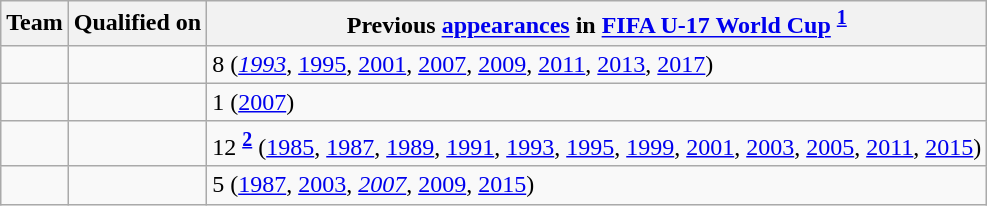<table class="wikitable sortable">
<tr>
<th>Team</th>
<th>Qualified on</th>
<th data-sort-type="number">Previous <a href='#'>appearances</a> in <a href='#'>FIFA U-17 World Cup</a> <sup><strong><a href='#'>1</a></strong></sup></th>
</tr>
<tr>
<td></td>
<td></td>
<td>8 (<em><a href='#'>1993</a></em>, <a href='#'>1995</a>, <a href='#'>2001</a>, <a href='#'>2007</a>, <a href='#'>2009</a>, <a href='#'>2011</a>, <a href='#'>2013</a>, <a href='#'>2017</a>)</td>
</tr>
<tr>
<td></td>
<td></td>
<td>1 (<a href='#'>2007</a>)</td>
</tr>
<tr>
<td></td>
<td></td>
<td>12 <sup><strong><a href='#'>2</a></strong></sup> (<a href='#'>1985</a>, <a href='#'>1987</a>, <a href='#'>1989</a>, <a href='#'>1991</a>, <a href='#'>1993</a>, <a href='#'>1995</a>, <a href='#'>1999</a>, <a href='#'>2001</a>, <a href='#'>2003</a>, <a href='#'>2005</a>, <a href='#'>2011</a>, <a href='#'>2015</a>)</td>
</tr>
<tr>
<td></td>
<td></td>
<td>5 (<a href='#'>1987</a>, <a href='#'>2003</a>, <em><a href='#'>2007</a></em>, <a href='#'>2009</a>, <a href='#'>2015</a>)</td>
</tr>
</table>
